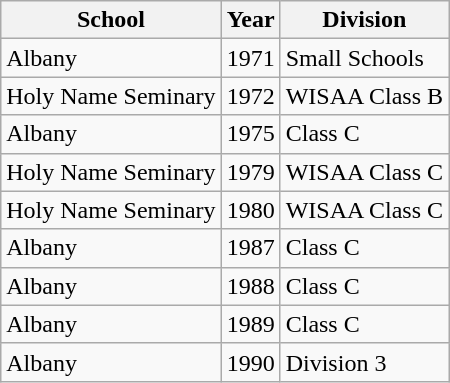<table class="wikitable">
<tr>
<th>School</th>
<th>Year</th>
<th>Division</th>
</tr>
<tr>
<td>Albany</td>
<td>1971</td>
<td>Small Schools</td>
</tr>
<tr>
<td>Holy Name Seminary</td>
<td>1972</td>
<td>WISAA Class B</td>
</tr>
<tr>
<td>Albany</td>
<td>1975</td>
<td>Class C</td>
</tr>
<tr>
<td>Holy Name Seminary</td>
<td>1979</td>
<td>WISAA Class C</td>
</tr>
<tr>
<td>Holy Name Seminary</td>
<td>1980</td>
<td>WISAA Class C</td>
</tr>
<tr>
<td>Albany</td>
<td>1987</td>
<td>Class C</td>
</tr>
<tr>
<td>Albany</td>
<td>1988</td>
<td>Class C</td>
</tr>
<tr>
<td>Albany</td>
<td>1989</td>
<td>Class C</td>
</tr>
<tr>
<td>Albany</td>
<td>1990</td>
<td>Division 3</td>
</tr>
</table>
